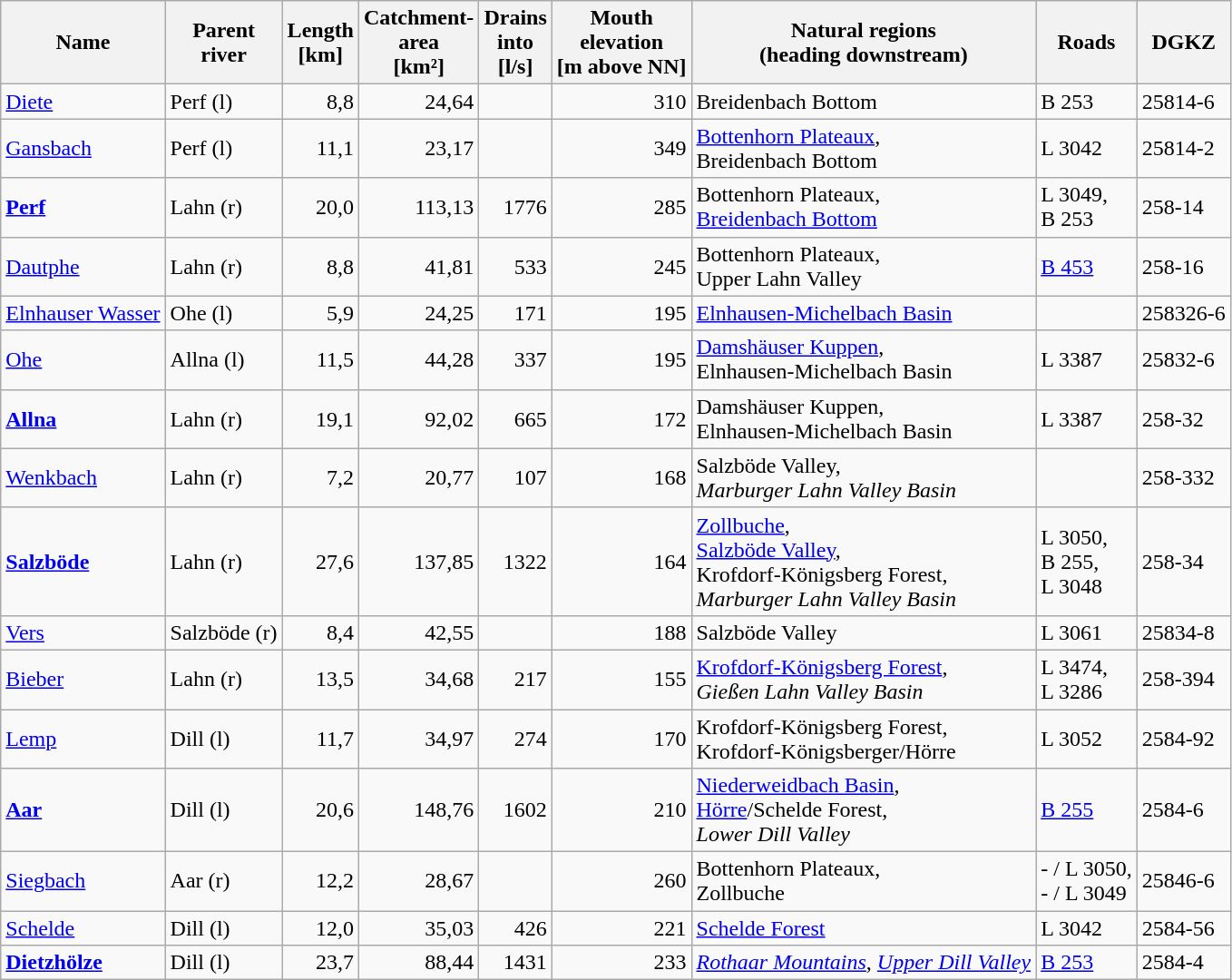<table class="wikitable sortable">
<tr>
<th>Name<br></th>
<th>Parent<br>river<br></th>
<th>Length<br>[km]<br></th>
<th>Catchment-<br>area<br>[km²]<br></th>
<th>Drains<br>into<br>[l/s]<br></th>
<th>Mouth<br>elevation<br>[m above NN]<br></th>
<th>Natural regions <br>(heading downstream)<br></th>
<th>Roads <br></th>
<th>DGKZ <br></th>
</tr>
<tr>
<td><a href='#'>Diete</a></td>
<td>Perf (l)</td>
<td align="right">8,8</td>
<td align="right">24,64</td>
<td align="right"></td>
<td align="right">310</td>
<td>Breidenbach Bottom</td>
<td>B 253</td>
<td>25814-6</td>
</tr>
<tr>
<td><a href='#'>Gansbach</a></td>
<td>Perf (l)</td>
<td align="right">11,1</td>
<td align="right">23,17</td>
<td align="right"></td>
<td align="right">349</td>
<td><a href='#'>Bottenhorn Plateaux</a>, <br>Breidenbach Bottom</td>
<td>L 3042</td>
<td>25814-2</td>
</tr>
<tr>
<td><strong><a href='#'>Perf</a></strong></td>
<td>Lahn (r)</td>
<td align="right">20,0</td>
<td align="right">113,13</td>
<td align="right">1776</td>
<td align="right">285</td>
<td>Bottenhorn Plateaux, <br><a href='#'>Breidenbach Bottom</a></td>
<td>L 3049,<br>B 253</td>
<td>258-14</td>
</tr>
<tr>
<td><a href='#'>Dautphe</a></td>
<td>Lahn (r)</td>
<td align="right">8,8</td>
<td align="right">41,81</td>
<td align="right">533</td>
<td align="right">245</td>
<td>Bottenhorn Plateaux, <br>Upper Lahn Valley</td>
<td><a href='#'>B 453</a></td>
<td>258-16</td>
</tr>
<tr>
<td><a href='#'>Elnhauser Wasser</a></td>
<td>Ohe (l)</td>
<td align="right">5,9</td>
<td align="right">24,25</td>
<td align="right">171</td>
<td align="right">195</td>
<td><a href='#'>Elnhausen-Michelbach Basin</a></td>
<td></td>
<td>258326-6</td>
</tr>
<tr>
<td><a href='#'>Ohe</a></td>
<td>Allna (l)</td>
<td align="right">11,5</td>
<td align="right">44,28</td>
<td align="right">337</td>
<td align="right">195</td>
<td><a href='#'>Damshäuser Kuppen</a>, <br>Elnhausen-Michelbach Basin</td>
<td>L 3387</td>
<td>25832-6</td>
</tr>
<tr>
<td><strong><a href='#'>Allna</a></strong></td>
<td>Lahn (r)</td>
<td align="right">19,1</td>
<td align="right">92,02</td>
<td align="right">665</td>
<td align="right">172</td>
<td>Damshäuser Kuppen, <br>Elnhausen-Michelbach Basin</td>
<td>L 3387</td>
<td>258-32</td>
</tr>
<tr>
<td><a href='#'>Wenkbach</a></td>
<td>Lahn (r)</td>
<td align="right">7,2</td>
<td align="right">20,77</td>
<td align="right">107</td>
<td align="right">168</td>
<td>Salzböde Valley, <br><em>Marburger Lahn Valley Basin</em></td>
<td></td>
<td>258-332</td>
</tr>
<tr>
<td><strong><a href='#'>Salzböde</a></strong></td>
<td>Lahn (r)</td>
<td align="right">27,6</td>
<td align="right">137,85</td>
<td align="right">1322</td>
<td align="right">164</td>
<td><a href='#'>Zollbuche</a>, <br><a href='#'>Salzböde Valley</a>, <br>Krofdorf-Königsberg Forest, <br><em>Marburger Lahn Valley Basin</em></td>
<td>L 3050,<br>B 255,<br>L 3048</td>
<td>258-34</td>
</tr>
<tr>
<td><a href='#'>Vers</a></td>
<td>Salzböde (r)</td>
<td align="right">8,4</td>
<td align="right">42,55</td>
<td align="right"></td>
<td align="right">188</td>
<td>Salzböde Valley</td>
<td>L 3061</td>
<td>25834-8</td>
</tr>
<tr>
<td><a href='#'>Bieber</a></td>
<td>Lahn (r)</td>
<td align="right">13,5</td>
<td align="right">34,68</td>
<td align="right">217</td>
<td align="right">155</td>
<td><a href='#'>Krofdorf-Königsberg Forest</a>, <br><em>Gießen Lahn Valley Basin</em></td>
<td>L 3474,<br>L 3286</td>
<td>258-394</td>
</tr>
<tr>
<td><a href='#'>Lemp</a></td>
<td>Dill (l)</td>
<td align="right">11,7</td>
<td align="right">34,97</td>
<td align="right">274</td>
<td align="right">170</td>
<td>Krofdorf-Königsberg Forest,<br>Krofdorf-Königsberger/Hörre</td>
<td>L 3052</td>
<td>2584-92</td>
</tr>
<tr>
<td><strong><a href='#'>Aar</a></strong></td>
<td>Dill (l)</td>
<td align="right">20,6</td>
<td align="right">148,76</td>
<td align="right">1602</td>
<td align="right">210</td>
<td><a href='#'>Niederweidbach Basin</a>, <br><a href='#'>Hörre</a>/Schelde Forest,<br><em>Lower Dill Valley</em></td>
<td><a href='#'>B 255</a></td>
<td>2584-6</td>
</tr>
<tr>
<td><a href='#'>Siegbach</a></td>
<td>Aar (r)</td>
<td align="right">12,2</td>
<td align="right">28,67</td>
<td align="right"></td>
<td align="right">260</td>
<td>Bottenhorn Plateaux, <br>Zollbuche</td>
<td>- / L 3050,<br> - / L 3049</td>
<td>25846-6</td>
</tr>
<tr>
<td><a href='#'>Schelde</a></td>
<td>Dill (l)</td>
<td align="right">12,0</td>
<td align="right">35,03</td>
<td align="right">426</td>
<td align="right">221</td>
<td><a href='#'>Schelde Forest</a></td>
<td>L 3042</td>
<td>2584-56</td>
</tr>
<tr>
<td><strong><a href='#'>Dietzhölze</a></strong></td>
<td>Dill (l)</td>
<td align="right">23,7</td>
<td align="right">88,44</td>
<td align="right">1431</td>
<td align="right">233</td>
<td><em><a href='#'>Rothaar Mountains</a></em>, <em><a href='#'>Upper Dill Valley</a></em></td>
<td><a href='#'>B 253</a></td>
<td>2584-4</td>
</tr>
</table>
